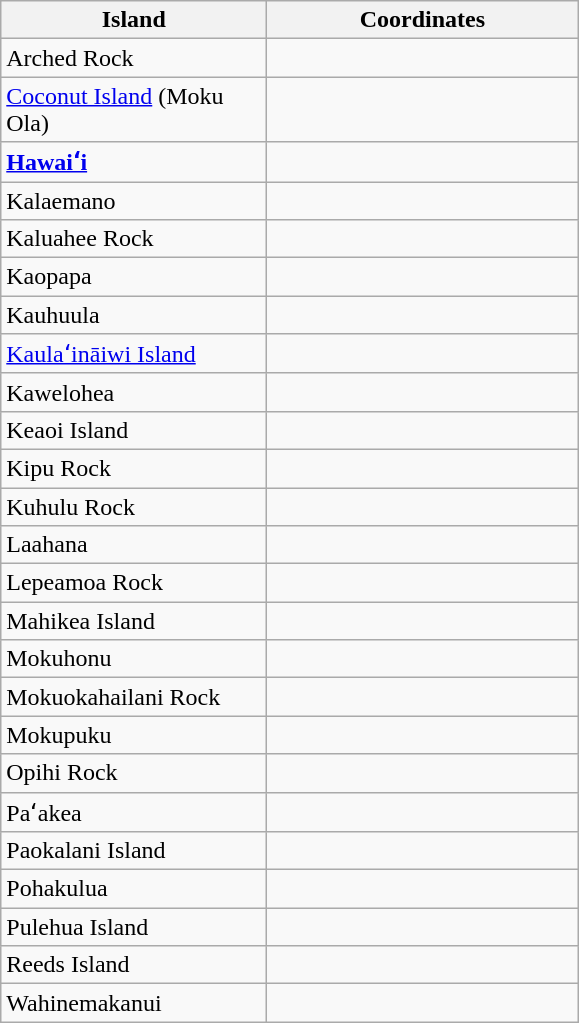<table class="wikitable sortable" style="text-align:center">
<tr>
<th width="170pt">Island</th>
<th width="200pt">Coordinates</th>
</tr>
<tr>
<td align="left">Arched Rock</td>
<td></td>
</tr>
<tr>
<td align="left"><a href='#'>Coconut Island</a> (Moku Ola)</td>
<td></td>
</tr>
<tr>
<td align="left"><strong><a href='#'>Hawaiʻi</a></strong></td>
<td><strong></strong></td>
</tr>
<tr>
<td align="left">Kalaemano</td>
<td></td>
</tr>
<tr>
<td align="left">Kaluahee Rock</td>
<td></td>
</tr>
<tr>
<td align="left">Kaopapa</td>
<td></td>
</tr>
<tr>
<td align="left">Kauhuula</td>
<td></td>
</tr>
<tr>
<td align="left"><a href='#'>Kaulaʻināiwi Island</a></td>
<td></td>
</tr>
<tr>
<td align="left">Kawelohea</td>
<td></td>
</tr>
<tr>
<td align="left">Keaoi Island</td>
<td></td>
</tr>
<tr>
<td align="left">Kipu Rock</td>
<td></td>
</tr>
<tr>
<td align="left">Kuhulu Rock</td>
<td></td>
</tr>
<tr>
<td align="left">Laahana</td>
<td></td>
</tr>
<tr>
<td align="left">Lepeamoa Rock</td>
<td></td>
</tr>
<tr>
<td align="left">Mahikea Island</td>
<td></td>
</tr>
<tr>
<td align="left">Mokuhonu</td>
<td></td>
</tr>
<tr>
<td align="left">Mokuokahailani Rock</td>
<td></td>
</tr>
<tr>
<td align="left">Mokupuku</td>
<td></td>
</tr>
<tr>
<td align="left">Opihi Rock</td>
<td></td>
</tr>
<tr>
<td align="left">Paʻakea</td>
<td></td>
</tr>
<tr>
<td align="left">Paokalani Island</td>
<td></td>
</tr>
<tr>
<td align="left">Pohakulua</td>
<td></td>
</tr>
<tr>
<td align="left">Pulehua Island</td>
<td></td>
</tr>
<tr>
<td align="left">Reeds Island</td>
<td></td>
</tr>
<tr>
<td align="left">Wahinemakanui</td>
<td></td>
</tr>
</table>
